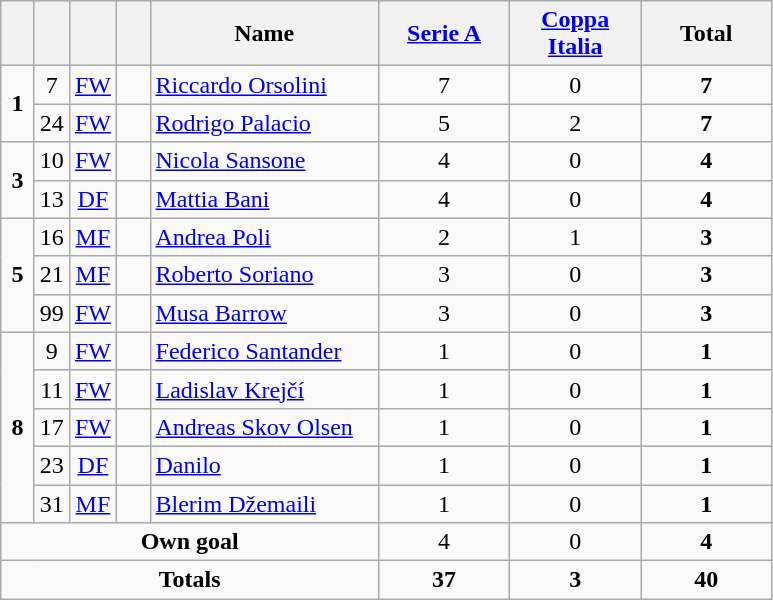<table class="wikitable" style="text-align:center">
<tr>
<th width=15></th>
<th width=15></th>
<th width=15></th>
<th width=15></th>
<th width=145>Name</th>
<th width=80><strong><a href='#'>Serie A</a></strong></th>
<th width=80><strong><a href='#'>Coppa Italia</a></strong></th>
<th width=80>Total</th>
</tr>
<tr>
<td rowspan=2><strong>1</strong></td>
<td>7</td>
<td><a href='#'>FW</a></td>
<td></td>
<td align=left><a href='#'>Riccardo Orsolini</a></td>
<td>7</td>
<td>0</td>
<td><strong>7</strong></td>
</tr>
<tr>
<td>24</td>
<td><a href='#'>FW</a></td>
<td></td>
<td align=left><a href='#'>Rodrigo Palacio</a></td>
<td>5</td>
<td>2</td>
<td><strong>7</strong></td>
</tr>
<tr>
<td rowspan=2><strong>3</strong></td>
<td>10</td>
<td><a href='#'>FW</a></td>
<td></td>
<td align=left><a href='#'>Nicola Sansone</a></td>
<td>4</td>
<td>0</td>
<td><strong>4</strong></td>
</tr>
<tr>
<td>13</td>
<td><a href='#'>DF</a></td>
<td></td>
<td align=left><a href='#'>Mattia Bani</a></td>
<td>4</td>
<td>0</td>
<td><strong>4</strong></td>
</tr>
<tr>
<td rowspan=3><strong>5</strong></td>
<td>16</td>
<td><a href='#'>MF</a></td>
<td></td>
<td align=left><a href='#'>Andrea Poli</a></td>
<td>2</td>
<td>1</td>
<td><strong>3</strong></td>
</tr>
<tr>
<td>21</td>
<td><a href='#'>MF</a></td>
<td></td>
<td align=left><a href='#'>Roberto Soriano</a></td>
<td>3</td>
<td>0</td>
<td><strong>3</strong></td>
</tr>
<tr>
<td>99</td>
<td><a href='#'>FW</a></td>
<td></td>
<td align=left><a href='#'>Musa Barrow</a></td>
<td>3</td>
<td>0</td>
<td><strong>3</strong></td>
</tr>
<tr>
<td rowspan=5><strong>8</strong></td>
<td>9</td>
<td><a href='#'>FW</a></td>
<td></td>
<td align=left><a href='#'>Federico Santander</a></td>
<td>1</td>
<td>0</td>
<td><strong>1</strong></td>
</tr>
<tr>
<td>11</td>
<td><a href='#'>FW</a></td>
<td></td>
<td align=left><a href='#'>Ladislav Krejčí</a></td>
<td>1</td>
<td>0</td>
<td><strong>1</strong></td>
</tr>
<tr>
<td>17</td>
<td><a href='#'>FW</a></td>
<td></td>
<td align=left><a href='#'>Andreas Skov Olsen</a></td>
<td>1</td>
<td>0</td>
<td><strong>1</strong></td>
</tr>
<tr>
<td>23</td>
<td><a href='#'>DF</a></td>
<td></td>
<td align=left><a href='#'>Danilo</a></td>
<td>1</td>
<td>0</td>
<td><strong>1</strong></td>
</tr>
<tr>
<td>31</td>
<td><a href='#'>MF</a></td>
<td></td>
<td align=left><a href='#'>Blerim Džemaili</a></td>
<td>1</td>
<td>0</td>
<td><strong>1</strong></td>
</tr>
<tr>
<td colspan=5><strong>Own goal</strong></td>
<td>4</td>
<td>0</td>
<td><strong>4</strong></td>
</tr>
<tr>
<td colspan=5><strong>Totals</strong></td>
<td><strong>37</strong></td>
<td><strong>3</strong></td>
<td><strong>40</strong></td>
</tr>
</table>
